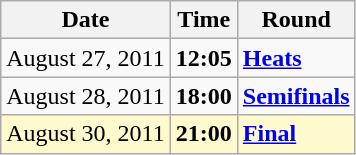<table class="wikitable">
<tr>
<th>Date</th>
<th>Time</th>
<th>Round</th>
</tr>
<tr>
<td>August 27, 2011</td>
<td><strong>12:05</strong></td>
<td><strong><a href='#'>Heats</a></strong></td>
</tr>
<tr>
<td>August 28, 2011</td>
<td><strong>18:00</strong></td>
<td><strong><a href='#'>Semifinals</a></strong></td>
</tr>
<tr style=background:lemonchiffon>
<td>August 30, 2011</td>
<td><strong>21:00</strong></td>
<td><strong><a href='#'>Final</a></strong></td>
</tr>
</table>
